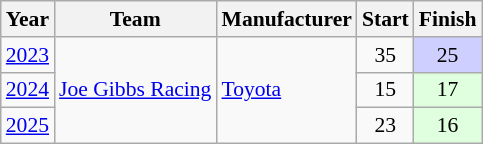<table class="wikitable" style="font-size: 90%;">
<tr>
<th>Year</th>
<th>Team</th>
<th>Manufacturer</th>
<th>Start</th>
<th>Finish</th>
</tr>
<tr>
<td><a href='#'>2023</a></td>
<td rowspan=3><a href='#'>Joe Gibbs Racing</a></td>
<td rowspan=3><a href='#'>Toyota</a></td>
<td align=center>35</td>
<td align=center style="background:#CFCFFF;">25</td>
</tr>
<tr>
<td><a href='#'>2024</a></td>
<td align=center>15</td>
<td align=center style="background:#DFFFDF;">17</td>
</tr>
<tr>
<td><a href='#'>2025</a></td>
<td align=center>23</td>
<td align=center style="background:#DFFFDF;">16</td>
</tr>
</table>
